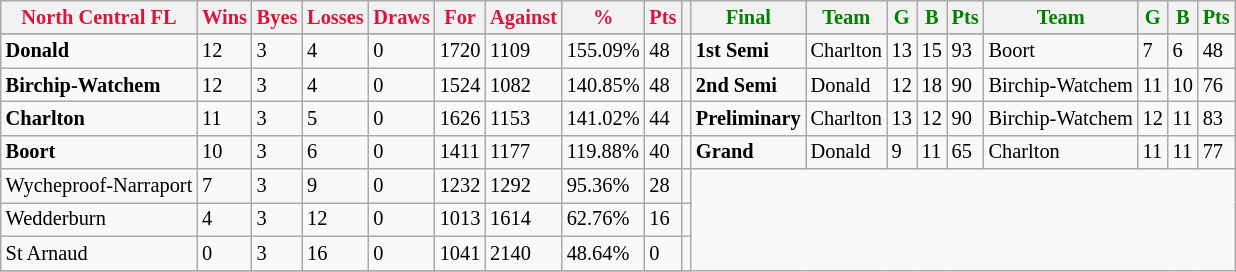<table style="font-size: 85%; text-align: left;" class="wikitable">
<tr>
<th style="color:crimson">North Central  FL</th>
<th style="color:crimson">Wins</th>
<th style="color:crimson">Byes</th>
<th style="color:crimson">Losses</th>
<th style="color:crimson">Draws</th>
<th style="color:crimson">For</th>
<th style="color:crimson">Against</th>
<th style="color:crimson">%</th>
<th style="color:crimson">Pts</th>
<th></th>
<th style="color:green">Final</th>
<th style="color:green">Team</th>
<th style="color:green">G</th>
<th style="color:green">B</th>
<th style="color:green">Pts</th>
<th style="color:green">Team</th>
<th style="color:green">G</th>
<th style="color:green">B</th>
<th style="color:green">Pts</th>
</tr>
<tr>
</tr>
<tr>
</tr>
<tr>
<td><strong>	Donald 	</strong></td>
<td>12</td>
<td>3</td>
<td>4</td>
<td>0</td>
<td>1720</td>
<td>1109</td>
<td>155.09%</td>
<td>48</td>
<td></td>
<td><strong>1st Semi</strong></td>
<td>Charlton</td>
<td>13</td>
<td>15</td>
<td>93</td>
<td>Boort</td>
<td>7</td>
<td>6</td>
<td>48</td>
</tr>
<tr>
<td><strong>	Birchip-Watchem	</strong></td>
<td>12</td>
<td>3</td>
<td>4</td>
<td>0</td>
<td>1524</td>
<td>1082</td>
<td>140.85%</td>
<td>48</td>
<td></td>
<td><strong>2nd Semi</strong></td>
<td>Donald</td>
<td>12</td>
<td>18</td>
<td>90</td>
<td>Birchip-Watchem</td>
<td>11</td>
<td>10</td>
<td>76</td>
</tr>
<tr ||>
<td><strong>	Charlton	</strong></td>
<td>11</td>
<td>3</td>
<td>5</td>
<td>0</td>
<td>1626</td>
<td>1153</td>
<td>141.02%</td>
<td>44</td>
<td></td>
<td><strong>Preliminary</strong></td>
<td>Charlton</td>
<td>13</td>
<td>12</td>
<td>90</td>
<td>Birchip-Watchem</td>
<td>12</td>
<td>11</td>
<td>83</td>
</tr>
<tr>
<td><strong>	Boort	</strong></td>
<td>10</td>
<td>3</td>
<td>6</td>
<td>0</td>
<td>1411</td>
<td>1177</td>
<td>119.88%</td>
<td>40</td>
<td></td>
<td><strong>Grand</strong></td>
<td>Donald</td>
<td>9</td>
<td>11</td>
<td>65</td>
<td>Charlton</td>
<td>11</td>
<td>11</td>
<td>77</td>
</tr>
<tr>
<td>Wycheproof-Narraport</td>
<td>7</td>
<td>3</td>
<td>9</td>
<td>0</td>
<td>1232</td>
<td>1292</td>
<td>95.36%</td>
<td>28</td>
<td></td>
</tr>
<tr>
<td>Wedderburn</td>
<td>4</td>
<td>3</td>
<td>12</td>
<td>0</td>
<td>1013</td>
<td>1614</td>
<td>62.76%</td>
<td>16</td>
<td></td>
</tr>
<tr>
<td>St Arnaud</td>
<td>0</td>
<td>3</td>
<td>16</td>
<td>0</td>
<td>1041</td>
<td>2140</td>
<td>48.64%</td>
<td>0</td>
<td></td>
</tr>
<tr>
</tr>
</table>
